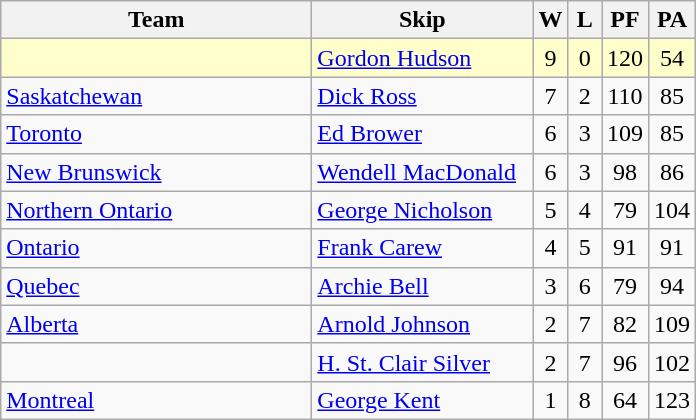<table class=wikitable style="text-align:center;">
<tr>
<th bgcolor="#efefef" width="200">Team</th>
<th bgcolor="#efefef" width="140">Skip</th>
<th bgcolor="#efefef" width="15">W</th>
<th bgcolor="#efefef" width="15">L</th>
<th bgcolor="#efefef" width="15">PF</th>
<th bgcolor="#efefef" width="15">PA</th>
</tr>
<tr bgcolor=#ffffcc>
<td style="text-align:left;"></td>
<td style="text-align:left;"><a href='#'>Gordon Hudson</a></td>
<td>9</td>
<td>0</td>
<td>120</td>
<td>54</td>
</tr>
<tr>
<td style="text-align:left;"><a href='#'>Saskatchewan</a></td>
<td style="text-align:left;"><a href='#'>Dick Ross</a></td>
<td>7</td>
<td>2</td>
<td>110</td>
<td>85</td>
</tr>
<tr>
<td style="text-align:left;"><a href='#'>Toronto</a></td>
<td style="text-align:left;"><a href='#'>Ed Brower</a></td>
<td>6</td>
<td>3</td>
<td>109</td>
<td>85</td>
</tr>
<tr>
<td style="text-align:left;"><a href='#'>New Brunswick</a></td>
<td style="text-align:left;"><a href='#'>Wendell MacDonald</a></td>
<td>6</td>
<td>3</td>
<td>98</td>
<td>86</td>
</tr>
<tr>
<td style="text-align:left;"><a href='#'>Northern Ontario</a></td>
<td style="text-align:left;"><a href='#'>George Nicholson</a></td>
<td>5</td>
<td>4</td>
<td>79</td>
<td>104</td>
</tr>
<tr>
<td style="text-align:left;"><a href='#'>Ontario</a></td>
<td style="text-align:left;"><a href='#'>Frank Carew</a></td>
<td>4</td>
<td>5</td>
<td>91</td>
<td>91</td>
</tr>
<tr>
<td style="text-align:left;"><a href='#'>Quebec</a></td>
<td style="text-align:left;"><a href='#'>Archie Bell</a></td>
<td>3</td>
<td>6</td>
<td>79</td>
<td>94</td>
</tr>
<tr>
<td style="text-align:left;"><a href='#'>Alberta</a></td>
<td style="text-align:left;"><a href='#'>Arnold Johnson</a></td>
<td>2</td>
<td>7</td>
<td>82</td>
<td>109</td>
</tr>
<tr>
<td style="text-align:left;"></td>
<td style="text-align:left;"><a href='#'>H. St. Clair Silver</a></td>
<td>2</td>
<td>7</td>
<td>96</td>
<td>102</td>
</tr>
<tr>
<td style="text-align:left;"><a href='#'>Montreal</a></td>
<td style="text-align:left;"><a href='#'>George Kent</a></td>
<td>1</td>
<td>8</td>
<td>64</td>
<td>123</td>
</tr>
</table>
